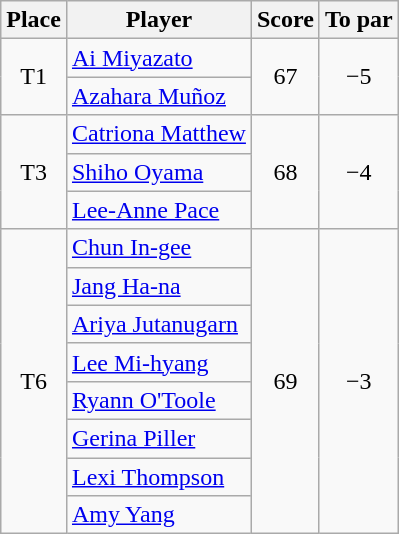<table class="wikitable">
<tr>
<th>Place</th>
<th>Player</th>
<th>Score</th>
<th>To par</th>
</tr>
<tr>
<td rowspan=2 align=center>T1</td>
<td> <a href='#'>Ai Miyazato</a></td>
<td rowspan=2 align=center>67</td>
<td rowspan=2 align=center>−5</td>
</tr>
<tr>
<td> <a href='#'>Azahara Muñoz</a></td>
</tr>
<tr>
<td rowspan=3 align=center>T3</td>
<td> <a href='#'>Catriona Matthew</a></td>
<td rowspan=3 align=center>68</td>
<td rowspan=3 align=center>−4</td>
</tr>
<tr>
<td> <a href='#'>Shiho Oyama</a></td>
</tr>
<tr>
<td> <a href='#'>Lee-Anne Pace</a></td>
</tr>
<tr>
<td rowspan=8 align=center>T6</td>
<td> <a href='#'>Chun In-gee</a></td>
<td rowspan=8 align=center>69</td>
<td rowspan=8 align=center>−3</td>
</tr>
<tr>
<td> <a href='#'>Jang Ha-na</a></td>
</tr>
<tr>
<td> <a href='#'>Ariya Jutanugarn</a></td>
</tr>
<tr>
<td> <a href='#'>Lee Mi-hyang</a></td>
</tr>
<tr>
<td> <a href='#'>Ryann O'Toole</a></td>
</tr>
<tr>
<td> <a href='#'>Gerina Piller</a></td>
</tr>
<tr>
<td> <a href='#'>Lexi Thompson</a></td>
</tr>
<tr>
<td> <a href='#'>Amy Yang</a></td>
</tr>
</table>
